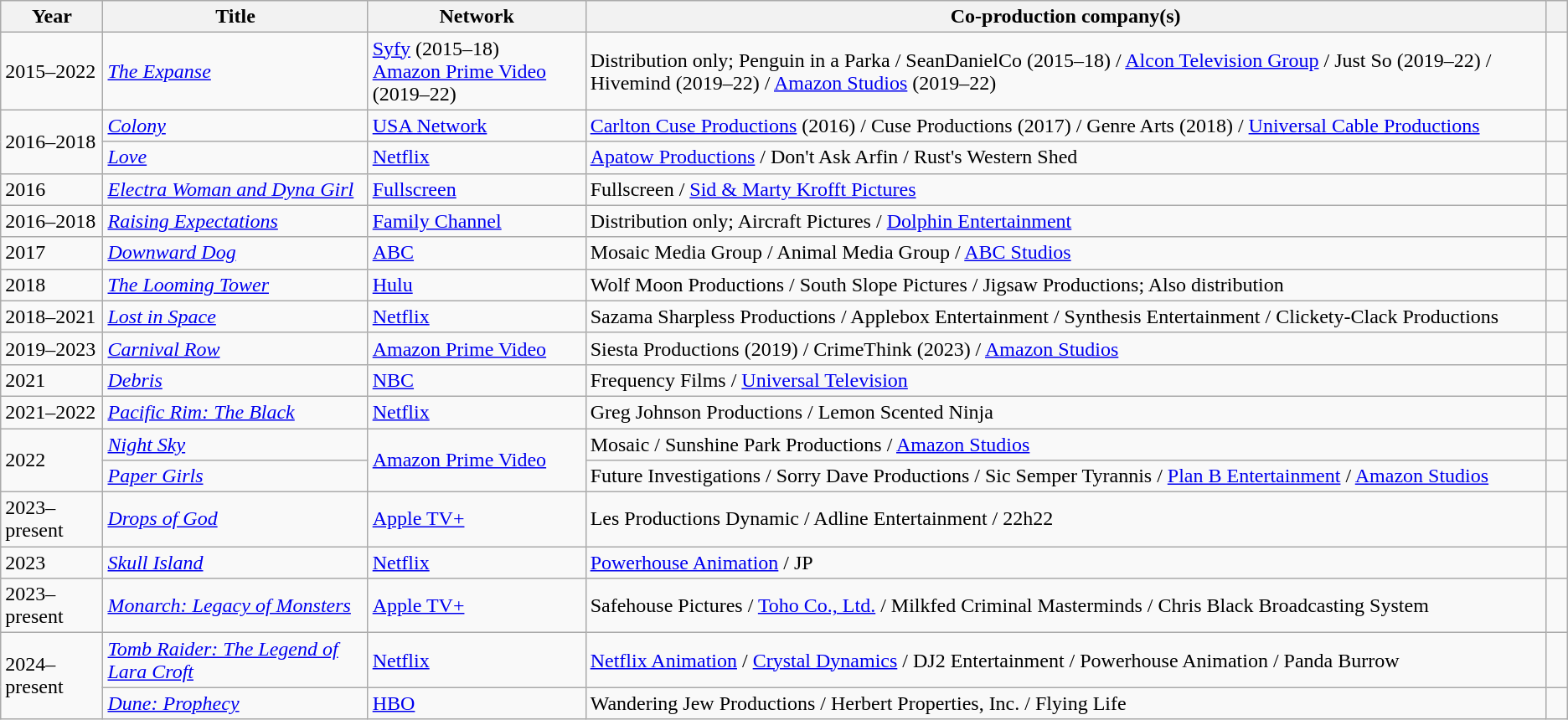<table class="wikitable sortable">
<tr>
<th>Year</th>
<th>Title</th>
<th>Network</th>
<th>Co-production company(s)</th>
<th class="unsortable" width="10"></th>
</tr>
<tr>
<td>2015–2022</td>
<td><em><a href='#'>The Expanse</a></em></td>
<td><a href='#'>Syfy</a> (2015–18)<br><a href='#'>Amazon Prime Video</a> (2019–22)</td>
<td>Distribution only; Penguin in a Parka / SeanDanielCo (2015–18) / <a href='#'>Alcon Television Group</a> / Just So (2019–22) / Hivemind (2019–22) / <a href='#'>Amazon Studios</a> (2019–22)</td>
<td></td>
</tr>
<tr>
<td rowspan="2">2016–2018</td>
<td><em><a href='#'>Colony</a></em></td>
<td><a href='#'>USA Network</a></td>
<td><a href='#'>Carlton Cuse Productions</a> (2016) / Cuse Productions (2017) / Genre Arts (2018) / <a href='#'>Universal Cable Productions</a></td>
<td></td>
</tr>
<tr>
<td><em><a href='#'>Love</a></em></td>
<td><a href='#'>Netflix</a></td>
<td><a href='#'>Apatow Productions</a> / Don't Ask Arfin / Rust's Western Shed</td>
<td></td>
</tr>
<tr>
<td>2016</td>
<td><em><a href='#'>Electra Woman and Dyna Girl</a></em></td>
<td><a href='#'>Fullscreen</a></td>
<td>Fullscreen / <a href='#'>Sid & Marty Krofft Pictures</a></td>
<td></td>
</tr>
<tr>
<td>2016–2018</td>
<td><em><a href='#'>Raising Expectations</a></em></td>
<td><a href='#'>Family Channel</a></td>
<td>Distribution only; Aircraft Pictures / <a href='#'>Dolphin Entertainment</a></td>
<td></td>
</tr>
<tr>
<td>2017</td>
<td><em><a href='#'>Downward Dog</a></em></td>
<td><a href='#'>ABC</a></td>
<td>Mosaic Media Group / Animal Media Group / <a href='#'>ABC Studios</a></td>
<td></td>
</tr>
<tr>
<td>2018</td>
<td><em><a href='#'>The Looming Tower</a></em></td>
<td><a href='#'>Hulu</a></td>
<td>Wolf Moon Productions / South Slope Pictures / Jigsaw Productions; Also distribution</td>
<td></td>
</tr>
<tr>
<td>2018–2021</td>
<td><em><a href='#'>Lost in Space</a></em></td>
<td><a href='#'>Netflix</a></td>
<td>Sazama Sharpless Productions / Applebox Entertainment / Synthesis Entertainment / Clickety-Clack Productions</td>
<td></td>
</tr>
<tr>
<td>2019–2023</td>
<td><em><a href='#'>Carnival Row</a></em></td>
<td><a href='#'>Amazon Prime Video</a></td>
<td>Siesta Productions (2019) / CrimeThink (2023) / <a href='#'>Amazon Studios</a></td>
<td></td>
</tr>
<tr>
<td>2021</td>
<td><em><a href='#'>Debris</a></em></td>
<td><a href='#'>NBC</a></td>
<td>Frequency Films / <a href='#'>Universal Television</a></td>
<td></td>
</tr>
<tr>
<td>2021–2022</td>
<td><em><a href='#'>Pacific Rim: The Black</a></em></td>
<td><a href='#'>Netflix</a></td>
<td>Greg Johnson Productions / Lemon Scented Ninja</td>
<td></td>
</tr>
<tr>
<td rowspan="2">2022</td>
<td><a href='#'><em>Night Sky</em></a></td>
<td rowspan="2"><a href='#'>Amazon Prime Video</a></td>
<td>Mosaic / Sunshine Park Productions / <a href='#'>Amazon Studios</a></td>
<td></td>
</tr>
<tr>
<td><a href='#'><em>Paper Girls</em></a></td>
<td>Future Investigations / Sorry Dave Productions / Sic Semper Tyrannis / <a href='#'>Plan B Entertainment</a> / <a href='#'>Amazon Studios</a></td>
<td></td>
</tr>
<tr>
<td>2023–present</td>
<td><em><a href='#'>Drops of God</a></em></td>
<td><a href='#'>Apple TV+</a></td>
<td>Les Productions Dynamic / Adline Entertainment / 22h22</td>
<td></td>
</tr>
<tr>
<td>2023</td>
<td><em><a href='#'>Skull Island</a></em></td>
<td><a href='#'>Netflix</a></td>
<td><a href='#'>Powerhouse Animation</a> / JP</td>
<td></td>
</tr>
<tr>
<td>2023–present</td>
<td><em><a href='#'>Monarch: Legacy of Monsters</a></em></td>
<td><a href='#'>Apple TV+</a></td>
<td>Safehouse Pictures / <a href='#'>Toho Co., Ltd.</a> / Milkfed Criminal Masterminds / Chris Black Broadcasting System</td>
<td></td>
</tr>
<tr>
<td rowspan="2">2024–present</td>
<td><em><a href='#'>Tomb Raider: The Legend of Lara Croft</a></em></td>
<td><a href='#'>Netflix</a></td>
<td><a href='#'>Netflix Animation</a> / <a href='#'>Crystal Dynamics</a> / DJ2 Entertainment / Powerhouse Animation / Panda Burrow</td>
<td></td>
</tr>
<tr>
<td><em><a href='#'>Dune: Prophecy</a></em></td>
<td><a href='#'>HBO</a></td>
<td>Wandering Jew Productions / Herbert Properties, Inc. / Flying Life</td>
<td></td>
</tr>
</table>
